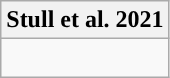<table class="wikitable">
<tr>
<th colspan=1>Stull et al. 2021</th>
</tr>
<tr>
<td style="vertical-align:top"><br></td>
</tr>
</table>
